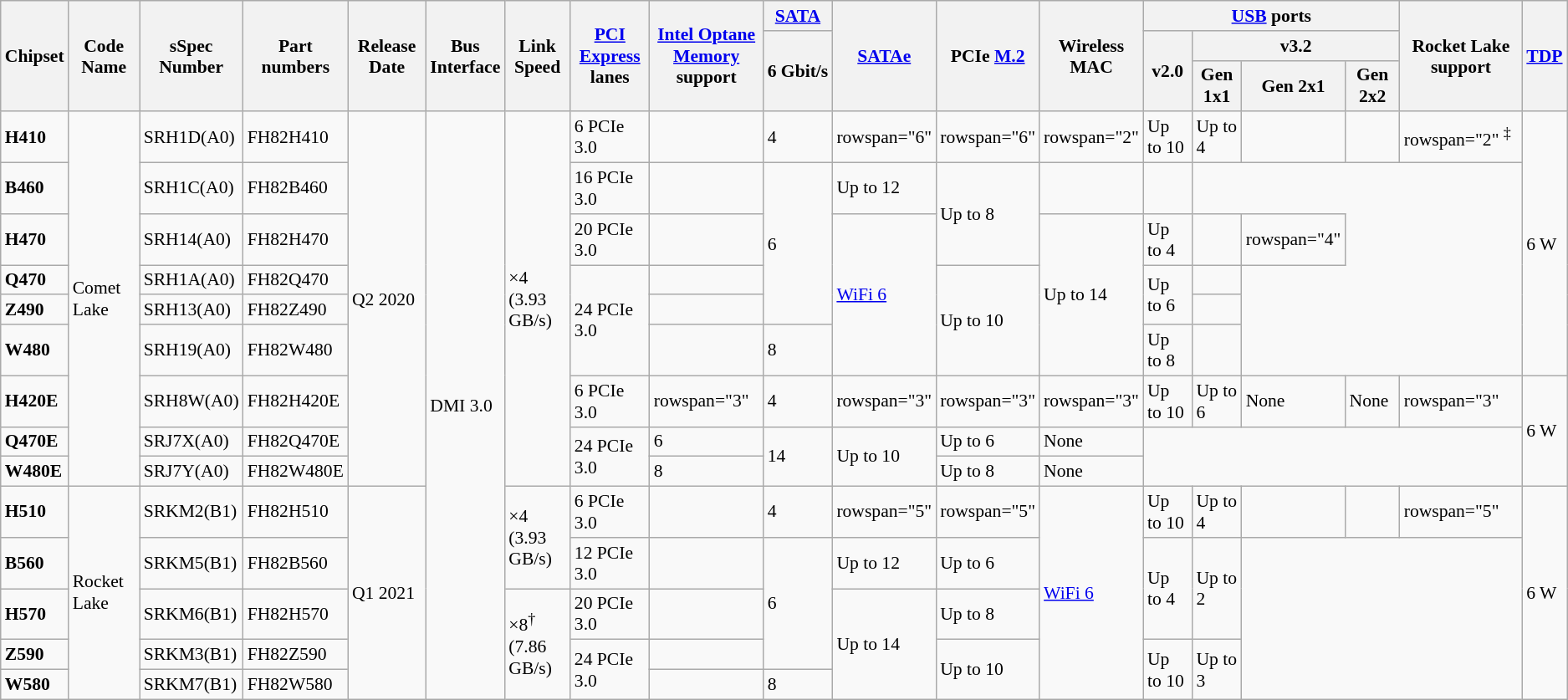<table class="wikitable" style="font-size: 90%;">
<tr>
<th rowspan="3">Chipset</th>
<th rowspan="3">Code<br>Name</th>
<th rowspan="3">sSpec<br>Number</th>
<th rowspan="3">Part<br>numbers</th>
<th rowspan="3">Release Date</th>
<th rowspan="3">Bus<br>Interface</th>
<th rowspan="3">Link<br>Speed</th>
<th rowspan="3"><a href='#'>PCI Express</a><br>lanes</th>
<th rowspan="3"><a href='#'>Intel Optane<br>Memory</a> support</th>
<th><a href='#'>SATA</a></th>
<th rowspan="3"><a href='#'>SATAe</a></th>
<th rowspan="3">PCIe <a href='#'>M.2</a></th>
<th rowspan="3">Wireless<br>MAC</th>
<th colspan="4"><a href='#'>USB</a> ports</th>
<th rowspan="3">Rocket Lake support</th>
<th rowspan="3"><a href='#'>TDP</a></th>
</tr>
<tr>
<th rowspan="2">6 Gbit/s</th>
<th rowspan="2">v2.0</th>
<th colspan="3">v3.2</th>
</tr>
<tr>
<th>Gen 1x1</th>
<th>Gen 2x1</th>
<th>Gen 2x2</th>
</tr>
<tr>
<td><strong>H410</strong></td>
<td rowspan="9">Comet Lake</td>
<td>SRH1D(A0)</td>
<td>FH82H410</td>
<td rowspan="9">Q2 2020</td>
<td rowspan="14">DMI 3.0</td>
<td rowspan="9">×4<br>(3.93 GB/s)</td>
<td>6 PCIe 3.0</td>
<td></td>
<td>4</td>
<td>rowspan="6" </td>
<td>rowspan="6" </td>
<td>rowspan="2" </td>
<td>Up to 10</td>
<td>Up to 4</td>
<td></td>
<td></td>
<td>rowspan="2" <sup>‡</sup></td>
<td rowspan="6">6 W</td>
</tr>
<tr>
<td><strong>B460</strong></td>
<td>SRH1C(A0)</td>
<td>FH82B460</td>
<td>16 PCIe 3.0</td>
<td></td>
<td rowspan="4">6</td>
<td>Up to 12</td>
<td rowspan="2">Up to 8</td>
<td></td>
<td></td>
</tr>
<tr>
<td><strong>H470</strong></td>
<td>SRH14(A0)</td>
<td>FH82H470</td>
<td>20 PCIe 3.0</td>
<td></td>
<td rowspan="4"><a href='#'>WiFi 6</a></td>
<td rowspan="4">Up to 14</td>
<td>Up to 4</td>
<td></td>
<td>rowspan="4" </td>
</tr>
<tr>
<td><strong>Q470</strong></td>
<td>SRH1A(A0)</td>
<td>FH82Q470</td>
<td rowspan="3">24 PCIe 3.0</td>
<td></td>
<td rowspan="3">Up to 10</td>
<td rowspan="2">Up to 6</td>
<td></td>
</tr>
<tr>
<td><strong>Z490</strong></td>
<td>SRH13(A0)</td>
<td>FH82Z490</td>
<td></td>
<td></td>
</tr>
<tr>
<td><strong>W480</strong></td>
<td>SRH19(A0)</td>
<td>FH82W480</td>
<td></td>
<td>8</td>
<td>Up to 8</td>
<td></td>
</tr>
<tr>
<td><strong>H420E</strong></td>
<td>SRH8W(A0)</td>
<td>FH82H420E</td>
<td>6 PCIe 3.0</td>
<td>rowspan="3" </td>
<td>4</td>
<td>rowspan="3" </td>
<td>rowspan="3" </td>
<td>rowspan="3" </td>
<td>Up to 10</td>
<td>Up to 6</td>
<td>None</td>
<td>None</td>
<td>rowspan="3" </td>
<td rowspan="3">6 W</td>
</tr>
<tr>
<td><strong>Q470E</strong></td>
<td>SRJ7X(A0)</td>
<td>FH82Q470E</td>
<td rowspan="2">24 PCIe 3.0</td>
<td>6</td>
<td rowspan="2">14</td>
<td rowspan="2">Up to 10</td>
<td>Up to 6</td>
<td>None</td>
</tr>
<tr>
<td><strong>W480E</strong></td>
<td>SRJ7Y(A0)</td>
<td>FH82W480E</td>
<td>8</td>
<td>Up to 8</td>
<td>None</td>
</tr>
<tr>
<td><strong>H510</strong></td>
<td rowspan="5">Rocket Lake</td>
<td>SRKM2(B1)</td>
<td>FH82H510</td>
<td rowspan="5">Q1 2021</td>
<td rowspan="2">×4<br>(3.93 GB/s)</td>
<td>6 PCIe 3.0</td>
<td></td>
<td>4</td>
<td>rowspan="5" </td>
<td>rowspan="5" </td>
<td rowspan="5"><a href='#'>WiFi 6</a></td>
<td>Up to 10</td>
<td>Up to 4</td>
<td></td>
<td></td>
<td>rowspan="5" </td>
<td rowspan="5">6 W</td>
</tr>
<tr>
<td><strong>B560</strong></td>
<td>SRKM5(B1)</td>
<td>FH82B560</td>
<td>12 PCIe 3.0</td>
<td></td>
<td rowspan="3">6</td>
<td>Up to 12</td>
<td>Up to 6</td>
<td rowspan="2">Up to 4</td>
<td rowspan="2">Up to 2</td>
</tr>
<tr>
<td><strong>H570</strong></td>
<td>SRKM6(B1)</td>
<td>FH82H570</td>
<td rowspan="3">×8<sup>†</sup><br>(7.86 GB/s)</td>
<td>20 PCIe 3.0</td>
<td></td>
<td rowspan="3">Up to 14</td>
<td>Up to 8</td>
</tr>
<tr>
<td><strong>Z590</strong></td>
<td>SRKM3(B1)</td>
<td>FH82Z590</td>
<td rowspan="2">24 PCIe 3.0</td>
<td></td>
<td rowspan="2">Up to 10</td>
<td rowspan="2">Up to 10</td>
<td rowspan="2">Up to 3</td>
</tr>
<tr>
<td><strong>W580</strong></td>
<td>SRKM7(B1)</td>
<td>FH82W580</td>
<td></td>
<td>8</td>
</tr>
</table>
